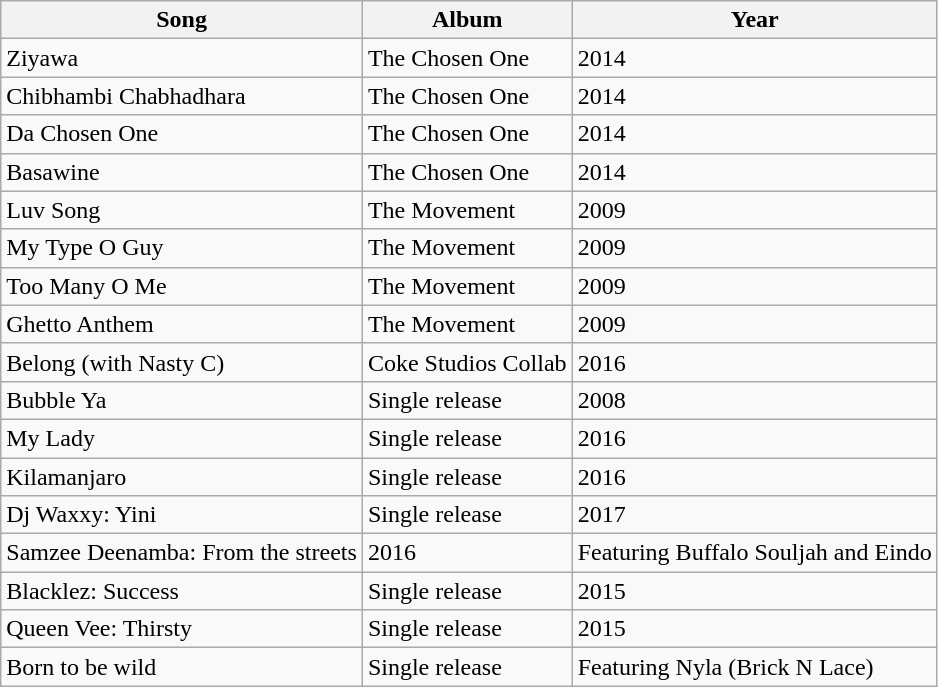<table class="wikitable">
<tr>
<th>Song</th>
<th>Album</th>
<th>Year</th>
</tr>
<tr>
<td>Ziyawa</td>
<td>The Chosen One</td>
<td>2014</td>
</tr>
<tr>
<td>Chibhambi Chabhadhara</td>
<td>The Chosen One</td>
<td>2014</td>
</tr>
<tr>
<td>Da Chosen One</td>
<td>The Chosen One</td>
<td>2014</td>
</tr>
<tr>
<td>Basawine</td>
<td>The Chosen One</td>
<td>2014</td>
</tr>
<tr>
<td>Luv Song</td>
<td>The Movement</td>
<td>2009</td>
</tr>
<tr>
<td>My Type O Guy</td>
<td>The Movement</td>
<td>2009</td>
</tr>
<tr>
<td>Too Many O Me</td>
<td>The Movement</td>
<td>2009</td>
</tr>
<tr>
<td>Ghetto Anthem</td>
<td>The Movement</td>
<td>2009</td>
</tr>
<tr>
<td>Belong (with Nasty C)</td>
<td>Coke Studios Collab</td>
<td>2016</td>
</tr>
<tr>
<td>Bubble Ya</td>
<td>Single release</td>
<td>2008</td>
</tr>
<tr>
<td>My Lady</td>
<td>Single release</td>
<td>2016</td>
</tr>
<tr>
<td>Kilamanjaro</td>
<td>Single release</td>
<td>2016</td>
</tr>
<tr>
<td>Dj Waxxy: Yini</td>
<td>Single release</td>
<td>2017</td>
</tr>
<tr>
<td>Samzee Deenamba: From the streets</td>
<td>2016</td>
<td>Featuring Buffalo Souljah and Eindo</td>
</tr>
<tr>
<td>Blacklez: Success</td>
<td>Single release</td>
<td>2015</td>
</tr>
<tr>
<td>Queen Vee: Thirsty</td>
<td>Single release</td>
<td>2015</td>
</tr>
<tr>
<td>Born to be wild</td>
<td>Single release</td>
<td>Featuring Nyla (Brick N Lace)</td>
</tr>
</table>
